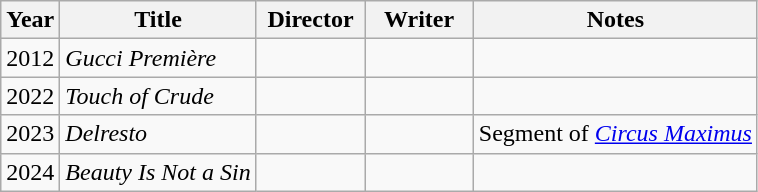<table class="wikitable">
<tr>
<th>Year</th>
<th>Title</th>
<th style="width:65px;">Director</th>
<th style="width:65px;">Writer</th>
<th>Notes</th>
</tr>
<tr>
<td>2012</td>
<td><em>Gucci Première</em></td>
<td></td>
<td></td>
<td></td>
</tr>
<tr>
<td>2022</td>
<td><em>Touch of Crude</em></td>
<td></td>
<td></td>
<td></td>
</tr>
<tr>
<td>2023</td>
<td><em>Delresto</em></td>
<td></td>
<td></td>
<td>Segment of <em><a href='#'>Circus Maximus</a></em></td>
</tr>
<tr>
<td>2024</td>
<td><em>Beauty Is Not a Sin</em></td>
<td></td>
<td></td>
<td></td>
</tr>
</table>
